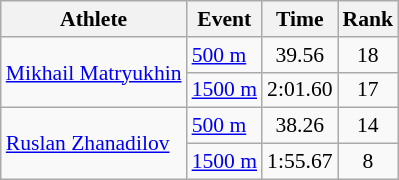<table class="wikitable" style="font-size:90%">
<tr>
<th>Athlete</th>
<th>Event</th>
<th>Time</th>
<th>Rank</th>
</tr>
<tr align=center>
<td align=left rowspan=2><a href='#'>Mikhail Matryukhin</a></td>
<td align=left><a href='#'>500 m</a></td>
<td>39.56</td>
<td>18</td>
</tr>
<tr align=center>
<td align=left><a href='#'>1500 m</a></td>
<td>2:01.60</td>
<td>17</td>
</tr>
<tr align=center>
<td align=left rowspan=2><a href='#'>Ruslan Zhanadilov</a></td>
<td align=left><a href='#'>500 m</a></td>
<td>38.26</td>
<td>14</td>
</tr>
<tr align=center>
<td align=left><a href='#'>1500 m</a></td>
<td>1:55.67</td>
<td>8</td>
</tr>
</table>
